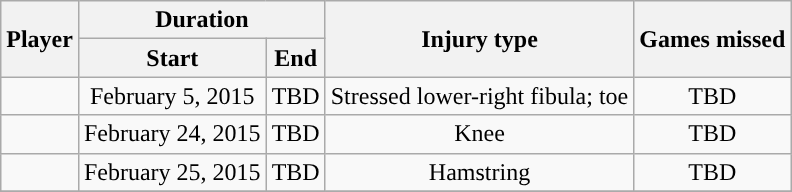<table class="wikitable sortable" style="text-align:center;">
<tr>
<th rowspan="2">Player</th>
<th colspan="2">Duration</th>
<th rowspan="2">Injury type</th>
<th rowspan="2">Games missed</th>
</tr>
<tr>
<th>Start</th>
<th>End<br></th>
</tr>
<tr>
<td></td>
<td>February 5, 2015</td>
<td>TBD</td>
<td>Stressed lower-right fibula; toe</td>
<td>TBD</td>
</tr>
<tr>
<td></td>
<td>February 24, 2015</td>
<td>TBD</td>
<td>Knee</td>
<td>TBD</td>
</tr>
<tr>
<td></td>
<td>February 25, 2015</td>
<td>TBD</td>
<td>Hamstring</td>
<td>TBD</td>
</tr>
<tr>
</tr>
</table>
